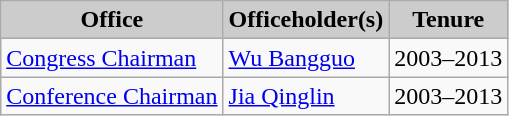<table class="wikitable">
<tr>
<th style="background:#ccc;">Office</th>
<th style="background:#ccc;">Officeholder(s)</th>
<th style="background:#ccc;">Tenure</th>
</tr>
<tr>
<td><a href='#'>Congress Chairman</a></td>
<td><a href='#'>Wu Bangguo</a></td>
<td>2003–2013</td>
</tr>
<tr>
<td><a href='#'>Conference Chairman</a></td>
<td><a href='#'>Jia Qinglin</a></td>
<td>2003–2013</td>
</tr>
</table>
